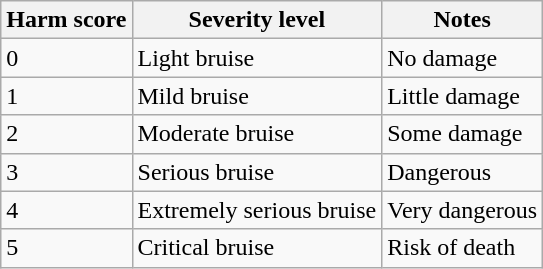<table class="wikitable">
<tr>
<th>Harm score</th>
<th>Severity level</th>
<th>Notes</th>
</tr>
<tr>
<td>0</td>
<td>Light bruise</td>
<td>No damage</td>
</tr>
<tr>
<td>1</td>
<td>Mild bruise</td>
<td>Little damage</td>
</tr>
<tr>
<td>2</td>
<td>Moderate bruise</td>
<td>Some damage</td>
</tr>
<tr>
<td>3</td>
<td>Serious bruise</td>
<td>Dangerous</td>
</tr>
<tr>
<td>4</td>
<td>Extremely serious bruise</td>
<td>Very dangerous</td>
</tr>
<tr>
<td>5</td>
<td>Critical bruise</td>
<td>Risk of death</td>
</tr>
</table>
